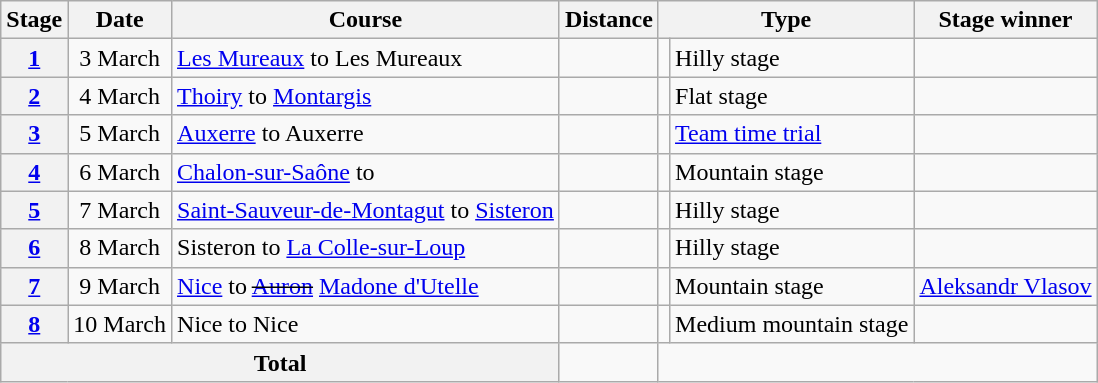<table class="wikitable">
<tr>
<th scope="col">Stage</th>
<th scope="col">Date</th>
<th scope="col">Course</th>
<th scope="col">Distance</th>
<th scope="col" colspan="2">Type</th>
<th scope="col">Stage winner</th>
</tr>
<tr>
<th scope="row"><a href='#'>1</a></th>
<td style="text-align:center;">3 March</td>
<td><a href='#'>Les Mureaux</a> to Les Mureaux</td>
<td style="text-align:center;"></td>
<td></td>
<td>Hilly stage</td>
<td></td>
</tr>
<tr>
<th scope="row"><a href='#'>2</a></th>
<td style="text-align:center;">4 March</td>
<td><a href='#'>Thoiry</a> to <a href='#'>Montargis</a></td>
<td style="text-align:center;"></td>
<td></td>
<td>Flat stage</td>
<td></td>
</tr>
<tr>
<th scope="row"><a href='#'>3</a></th>
<td style="text-align:center;">5 March</td>
<td><a href='#'>Auxerre</a> to Auxerre</td>
<td style="text-align:center;"></td>
<td></td>
<td><a href='#'>Team time trial</a></td>
<td> </td>
</tr>
<tr>
<th scope="row"><a href='#'>4</a></th>
<td style="text-align:center;">6 March</td>
<td><a href='#'>Chalon-sur-Saône</a> to </td>
<td style="text-align:center;"></td>
<td></td>
<td>Mountain stage</td>
<td></td>
</tr>
<tr>
<th scope="row"><a href='#'>5</a></th>
<td style="text-align:center;">7 March</td>
<td><a href='#'>Saint-Sauveur-de-Montagut</a> to <a href='#'>Sisteron</a></td>
<td style="text-align:center;"></td>
<td></td>
<td>Hilly stage</td>
<td></td>
</tr>
<tr>
<th scope="row"><a href='#'>6</a></th>
<td style="text-align:center;">8 March</td>
<td>Sisteron to <a href='#'>La Colle-sur-Loup</a></td>
<td style="text-align:center;"></td>
<td></td>
<td>Hilly stage</td>
<td></td>
</tr>
<tr>
<th scope="row"><a href='#'>7</a></th>
<td style="text-align:center;">9 March</td>
<td><a href='#'>Nice</a> to <s><a href='#'>Auron</a></s> <a href='#'>Madone d'Utelle</a></td>
<td style="text-align:center;"><s></s> </td>
<td></td>
<td>Mountain stage</td>
<td> <a href='#'>Aleksandr Vlasov</a></td>
</tr>
<tr>
<th scope="row"><a href='#'>8</a></th>
<td style="text-align:center;">10 March</td>
<td>Nice to Nice</td>
<td style="text-align:center;"></td>
<td></td>
<td>Medium mountain stage</td>
<td></td>
</tr>
<tr>
<th colspan="3">Total</th>
<td style="text-align:center;";></td>
</tr>
</table>
